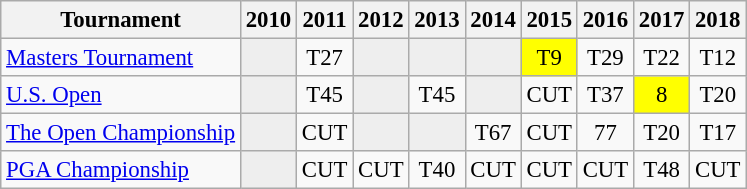<table class="wikitable" style="font-size:95%;text-align:center;">
<tr>
<th>Tournament</th>
<th>2010</th>
<th>2011</th>
<th>2012</th>
<th>2013</th>
<th>2014</th>
<th>2015</th>
<th>2016</th>
<th>2017</th>
<th>2018</th>
</tr>
<tr>
<td align=left><a href='#'>Masters Tournament</a></td>
<td style="background:#eeeeee;"></td>
<td>T27</td>
<td style="background:#eeeeee;"></td>
<td style="background:#eeeeee;"></td>
<td style="background:#eeeeee;"></td>
<td style="background:yellow;">T9</td>
<td>T29</td>
<td>T22</td>
<td>T12</td>
</tr>
<tr>
<td align=left><a href='#'>U.S. Open</a></td>
<td style="background:#eeeeee;"></td>
<td>T45</td>
<td style="background:#eeeeee;"></td>
<td>T45</td>
<td style="background:#eeeeee;"></td>
<td>CUT</td>
<td>T37</td>
<td style="background:yellow;">8</td>
<td>T20</td>
</tr>
<tr>
<td align=left><a href='#'>The Open Championship</a></td>
<td style="background:#eeeeee;"></td>
<td>CUT</td>
<td style="background:#eeeeee;"></td>
<td style="background:#eeeeee;"></td>
<td>T67</td>
<td>CUT</td>
<td>77</td>
<td>T20</td>
<td>T17</td>
</tr>
<tr>
<td align=left><a href='#'>PGA Championship</a></td>
<td style="background:#eeeeee;"></td>
<td>CUT</td>
<td>CUT</td>
<td>T40</td>
<td>CUT</td>
<td>CUT</td>
<td>CUT</td>
<td>T48</td>
<td>CUT</td>
</tr>
</table>
